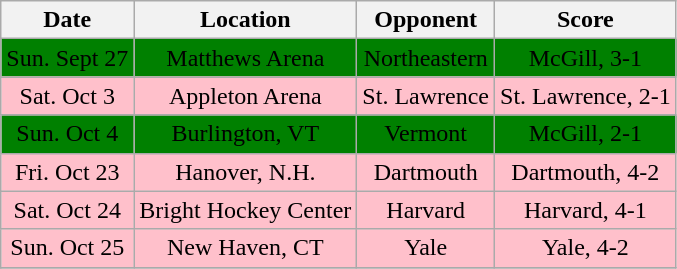<table class="wikitable">
<tr>
<th>Date</th>
<th>Location</th>
<th>Opponent</th>
<th>Score</th>
</tr>
<tr align="center" bgcolor="green">
<td>Sun. Sept 27</td>
<td>Matthews Arena</td>
<td>Northeastern</td>
<td>McGill, 3-1</td>
</tr>
<tr align="center" bgcolor="pink">
<td>Sat. Oct 3</td>
<td>Appleton Arena</td>
<td>St. Lawrence</td>
<td>St. Lawrence, 2-1</td>
</tr>
<tr align="center" bgcolor="green">
<td>Sun. Oct 4</td>
<td>Burlington, VT</td>
<td>Vermont</td>
<td>McGill, 2-1</td>
</tr>
<tr align="center" bgcolor="pink">
<td>Fri. Oct 23</td>
<td>Hanover, N.H.</td>
<td>Dartmouth  </td>
<td>Dartmouth, 4-2</td>
</tr>
<tr align="center" bgcolor="pink">
<td>Sat. Oct 24</td>
<td>Bright Hockey Center</td>
<td>Harvard</td>
<td>Harvard, 4-1</td>
</tr>
<tr align="center" bgcolor="pink">
<td>Sun. Oct 25</td>
<td>New Haven, CT</td>
<td>Yale  </td>
<td>Yale, 4-2</td>
</tr>
<tr align="center" bgcolor="">
</tr>
</table>
